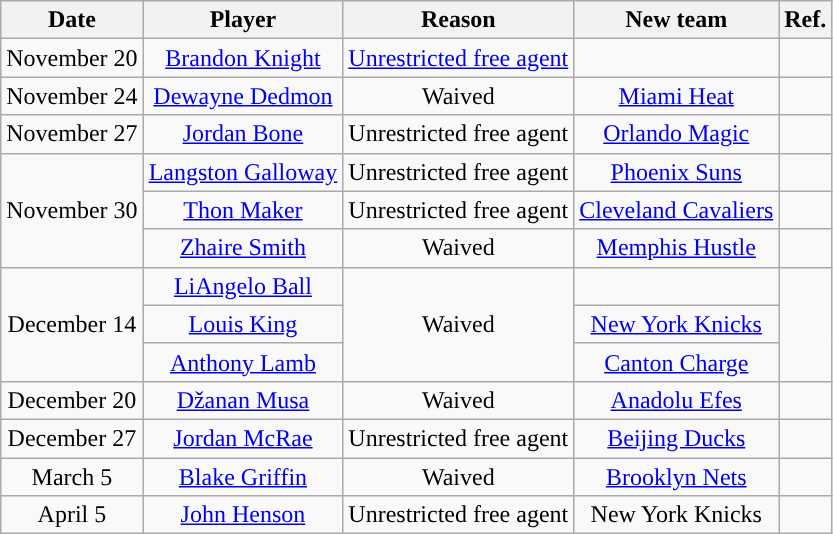<table class="wikitable sortable sortable" style="text-align: center">
<tr>
<th>Date</th>
<th>Player</th>
<th>Reason</th>
<th>New team</th>
<th>Ref.</th>
</tr>
<tr style="text-align: center">
<td>November 20</td>
<td><a href='#'>Brandon Knight</a></td>
<td><a href='#'>Unrestricted free agent</a></td>
<td></td>
<td></td>
</tr>
<tr style="text-align: center">
<td>November 24</td>
<td><a href='#'>Dewayne Dedmon</a></td>
<td>Waived</td>
<td><a href='#'>Miami Heat</a></td>
<td></td>
</tr>
<tr style="text-align: center">
<td>November 27</td>
<td><a href='#'>Jordan Bone</a></td>
<td>Unrestricted free agent</td>
<td><a href='#'>Orlando Magic</a></td>
<td></td>
</tr>
<tr style="text-align: center">
<td rowspan="3">November 30</td>
<td><a href='#'>Langston Galloway</a></td>
<td>Unrestricted free agent</td>
<td><a href='#'>Phoenix Suns</a></td>
<td></td>
</tr>
<tr style="text-align: center">
<td><a href='#'>Thon Maker</a></td>
<td>Unrestricted free agent</td>
<td><a href='#'>Cleveland Cavaliers</a></td>
<td></td>
</tr>
<tr style="text-align: center">
<td><a href='#'>Zhaire Smith</a></td>
<td>Waived</td>
<td><a href='#'>Memphis Hustle</a></td>
<td></td>
</tr>
<tr style="text-align: center">
<td rowspan="3">December 14</td>
<td><a href='#'>LiAngelo Ball</a></td>
<td rowspan="3">Waived</td>
<td></td>
<td rowspan="3"></td>
</tr>
<tr style="text-align: center">
<td><a href='#'>Louis King</a></td>
<td><a href='#'>New York Knicks</a></td>
</tr>
<tr style="text-align: center">
<td><a href='#'>Anthony Lamb</a></td>
<td><a href='#'>Canton Charge</a></td>
</tr>
<tr style="text-align: center">
<td>December 20</td>
<td><a href='#'>Džanan Musa</a></td>
<td>Waived</td>
<td> <a href='#'>Anadolu Efes</a></td>
<td></td>
</tr>
<tr style="text-align: center">
<td>December 27</td>
<td><a href='#'>Jordan McRae</a></td>
<td>Unrestricted free agent</td>
<td> <a href='#'>Beijing Ducks</a></td>
<td></td>
</tr>
<tr style="text-align: center">
<td>March 5</td>
<td><a href='#'>Blake Griffin</a></td>
<td>Waived</td>
<td><a href='#'>Brooklyn Nets</a></td>
<td></td>
</tr>
<tr style="text-align: center">
<td>April 5</td>
<td><a href='#'>John Henson</a></td>
<td>Unrestricted free agent</td>
<td>New York Knicks</td>
<td></td>
</tr>
</table>
